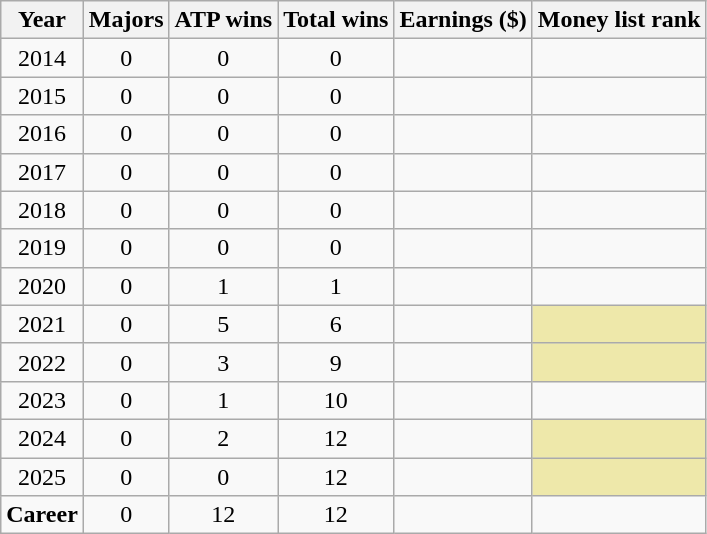<table class="wikitable" style="text-align:center">
<tr>
<th>Year</th>
<th>Majors</th>
<th>ATP wins</th>
<th>Total wins</th>
<th>Earnings ($)</th>
<th>Money list rank</th>
</tr>
<tr>
<td>2014</td>
<td>0</td>
<td>0</td>
<td>0</td>
<td align=right></td>
<td></td>
</tr>
<tr>
<td>2015</td>
<td>0</td>
<td>0</td>
<td>0</td>
<td align=right> </td>
<td></td>
</tr>
<tr>
<td>2016</td>
<td>0</td>
<td>0</td>
<td>0</td>
<td align=right> </td>
<td></td>
</tr>
<tr>
<td>2017</td>
<td>0</td>
<td>0</td>
<td>0</td>
<td align=right> </td>
<td></td>
</tr>
<tr>
<td>2018</td>
<td>0</td>
<td>0</td>
<td>0</td>
<td align=right> </td>
<td></td>
</tr>
<tr>
<td>2019</td>
<td>0</td>
<td>0</td>
<td>0</td>
<td align=right> </td>
<td></td>
</tr>
<tr>
<td>2020</td>
<td>0</td>
<td>1</td>
<td>1</td>
<td align=right> </td>
<td></td>
</tr>
<tr>
<td>2021</td>
<td>0</td>
<td>5</td>
<td>6</td>
<td align=right> </td>
<td bgcolor=eee8aa></td>
</tr>
<tr>
<td>2022</td>
<td>0</td>
<td>3</td>
<td>9</td>
<td align=right> </td>
<td bgcolor=eee8aa></td>
</tr>
<tr>
<td>2023</td>
<td>0</td>
<td>1</td>
<td>10</td>
<td align=right> </td>
<td></td>
</tr>
<tr>
<td>2024</td>
<td>0</td>
<td>2</td>
<td>12</td>
<td align=right> </td>
<td bgcolor=eee8aa></td>
</tr>
<tr>
<td>2025</td>
<td>0</td>
<td>0</td>
<td>12</td>
<td align=right> </td>
<td bgcolor=eee8aa></td>
</tr>
<tr>
<td><strong>Career</strong></td>
<td>0</td>
<td>12</td>
<td>12</td>
<td></td>
<td></td>
</tr>
</table>
